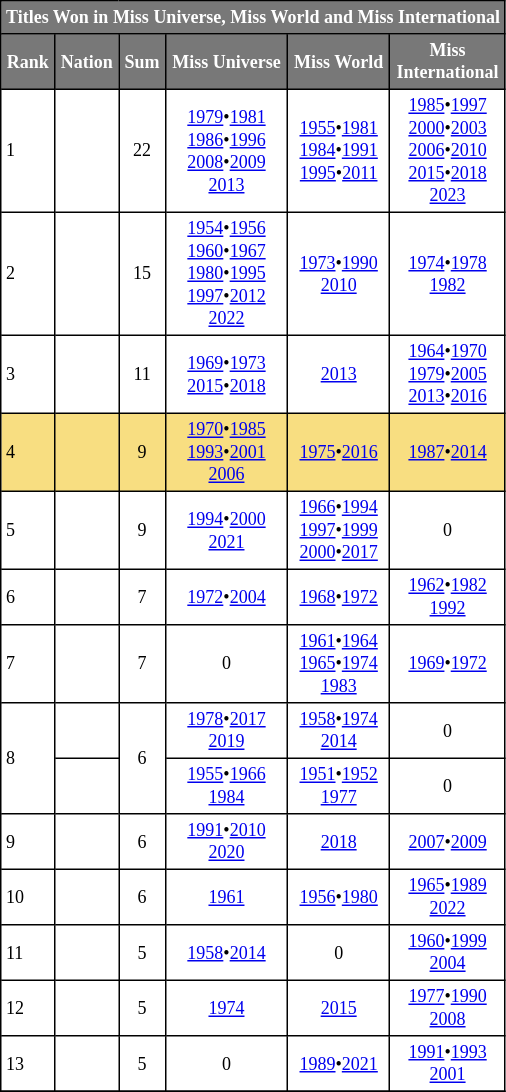<table class="sortable wiki table" border="3" cellpadding="3" cellspacing="0" style="margin: 0 1em 0 0; background: white; border: 1px #000000 solid; border-collapse: collapse; font-size: 75%;">
<tr>
<th style="background-color:#787878;color:#FFFFFF;"  colspan=6>Titles Won in Miss Universe, Miss World and Miss International</th>
</tr>
<tr>
<th style="background-color:#787878;color:#FFFFFF;">Rank</th>
<th style="background-color:#787878;color:#FFFFFF;">Nation</th>
<th style="background-color:#787878;color:#FFFFFF;">Sum</th>
<th style="background-color:#787878;color:#FFFFFF;">Miss Universe</th>
<th style="background-color:#787878;color:#FFFFFF;">Miss World</th>
<th style="background-color:#787878;color:#FFFFFF;">Miss<br>International</th>
</tr>
<tr>
<td>1</td>
<td></td>
<td style="text-align:center;">22</td>
<td style="text-align:center;"><a href='#'>1979</a>•<a href='#'>1981</a><br><a href='#'>1986</a>•<a href='#'>1996</a><br><a href='#'>2008</a>•<a href='#'>2009</a><br><a href='#'>2013</a></td>
<td style="text-align:center;"><a href='#'>1955</a>•<a href='#'>1981</a><br><a href='#'>1984</a>•<a href='#'>1991</a><br><a href='#'>1995</a>•<a href='#'>2011</a></td>
<td style="text-align:center;"><a href='#'>1985</a>•<a href='#'>1997</a><br><a href='#'>2000</a>•<a href='#'>2003</a><br><a href='#'>2006</a>•<a href='#'>2010</a><br><a href='#'>2015</a>•<a href='#'>2018</a><br><a href='#'>2023</a></td>
</tr>
<tr>
<td>2</td>
<td></td>
<td style="text-align:center;">15</td>
<td style="text-align:center;"><a href='#'>1954</a>•<a href='#'>1956</a><br><a href='#'>1960</a>•<a href='#'>1967</a><br><a href='#'>1980</a>•<a href='#'>1995</a><br><a href='#'>1997</a>•<a href='#'>2012</a><br><a href='#'>2022</a></td>
<td style="text-align:center;"><a href='#'>1973</a>•<a href='#'>1990</a><br><a href='#'>2010</a></td>
<td style="text-align:center;"><a href='#'>1974</a>•<a href='#'>1978</a><br><a href='#'>1982</a></td>
</tr>
<tr>
<td>3</td>
<td></td>
<td style="text-align:center;">11</td>
<td style="text-align:center;"><a href='#'>1969</a>•<a href='#'>1973</a><br><a href='#'>2015</a>•<a href='#'>2018</a></td>
<td style="text-align:center;"><a href='#'>2013</a></td>
<td style="text-align:center;"><a href='#'>1964</a>•<a href='#'>1970</a><br><a href='#'>1979</a>•<a href='#'>2005</a><br><a href='#'>2013</a>•<a href='#'>2016</a></td>
</tr>
<tr>
<td bgcolor="#F8DE81">4</td>
<td bgcolor="#F8DE81"></td>
<td bgcolor="#F8DE81" align="center">9</td>
<td bgcolor="#F8DE81" align="center"><a href='#'>1970</a>•<a href='#'>1985</a><br><a href='#'>1993</a>•<a href='#'>2001</a><br><a href='#'>2006</a></td>
<td bgcolor="#F8DE81" align="center"><a href='#'>1975</a>•<a href='#'>2016</a></td>
<td bgcolor="#F8DE81" align="center"><a href='#'>1987</a>•<a href='#'>2014</a></td>
</tr>
<tr>
<td>5</td>
<td></td>
<td style="text-align:center;">9</td>
<td style="text-align:center;"><a href='#'>1994</a>•<a href='#'>2000</a><br><a href='#'>2021</a></td>
<td style="text-align:center;"><a href='#'>1966</a>•<a href='#'>1994</a><br><a href='#'>1997</a>•<a href='#'>1999</a><br><a href='#'>2000</a>•<a href='#'>2017</a></td>
<td style="text-align:center;">0</td>
</tr>
<tr>
<td>6</td>
<td></td>
<td style="text-align:center;">7</td>
<td style="text-align:center;"><a href='#'>1972</a>•<a href='#'>2004</a></td>
<td style="text-align:center;"><a href='#'>1968</a>•<a href='#'>1972</a></td>
<td style="text-align:center;"><a href='#'>1962</a>•<a href='#'>1982</a><br><a href='#'>1992</a></td>
</tr>
<tr>
<td>7</td>
<td></td>
<td style="text-align:center;">7</td>
<td style="text-align:center;">0</td>
<td style="text-align:center;"><a href='#'>1961</a>•<a href='#'>1964</a><br><a href='#'>1965</a>•<a href='#'>1974</a><br><a href='#'>1983</a></td>
<td style="text-align:center;"><a href='#'>1969</a>•<a href='#'>1972</a></td>
</tr>
<tr>
<td rowspan=2>8</td>
<td></td>
<td rowspan=2 style="text-align:center;">6</td>
<td style="text-align:center;"><a href='#'>1978</a>•<a href='#'>2017</a><br><a href='#'>2019</a></td>
<td style="text-align:center;"><a href='#'>1958</a>•<a href='#'>1974</a> <br><a href='#'>2014</a></td>
<td style="text-align:center;">0</td>
</tr>
<tr>
<td></td>
<td style="text-align:center;"><a href='#'>1955</a>•<a href='#'>1966</a><br><a href='#'>1984</a></td>
<td style="text-align:center;"><a href='#'>1951</a>•<a href='#'>1952</a><br><a href='#'>1977</a></td>
<td style="text-align:center;">0</td>
</tr>
<tr>
<td>9</td>
<td></td>
<td style="text-align:center;">6</td>
<td style="text-align:center;"><a href='#'>1991</a>•<a href='#'>2010</a><br><a href='#'>2020</a></td>
<td style="text-align:center;"><a href='#'>2018</a></td>
<td style="text-align:center;"><a href='#'>2007</a>•<a href='#'>2009</a></td>
</tr>
<tr>
<td>10</td>
<td></td>
<td style="text-align:center;">6</td>
<td style="text-align:center;"><a href='#'>1961</a></td>
<td style="text-align:center;"><a href='#'>1956</a>•<a href='#'>1980</a></td>
<td style="text-align:center;"><a href='#'>1965</a>•<a href='#'>1989</a><br><a href='#'>2022</a></td>
</tr>
<tr>
<td>11</td>
<td></td>
<td style="text-align:center;">5</td>
<td style="text-align:center;"><a href='#'>1958</a>•<a href='#'>2014</a></td>
<td style="text-align:center;">0</td>
<td style="text-align:center;"><a href='#'>1960</a>•<a href='#'>1999</a><br><a href='#'>2004</a></td>
</tr>
<tr>
<td>12</td>
<td></td>
<td style="text-align:center;">5</td>
<td style="text-align:center;"><a href='#'>1974</a></td>
<td style="text-align:center;"><a href='#'>2015</a></td>
<td style="text-align:center;"><a href='#'>1977</a>•<a href='#'>1990</a><br><a href='#'>2008</a></td>
</tr>
<tr>
<td>13</td>
<td></td>
<td style="text-align:center;">5</td>
<td style="text-align:center;">0</td>
<td style="text-align:center;"><a href='#'>1989</a>•<a href='#'>2021</a></td>
<td style="text-align:center;"><a href='#'>1991</a>•<a href='#'>1993</a><br><a href='#'>2001</a></td>
</tr>
<tr>
</tr>
</table>
